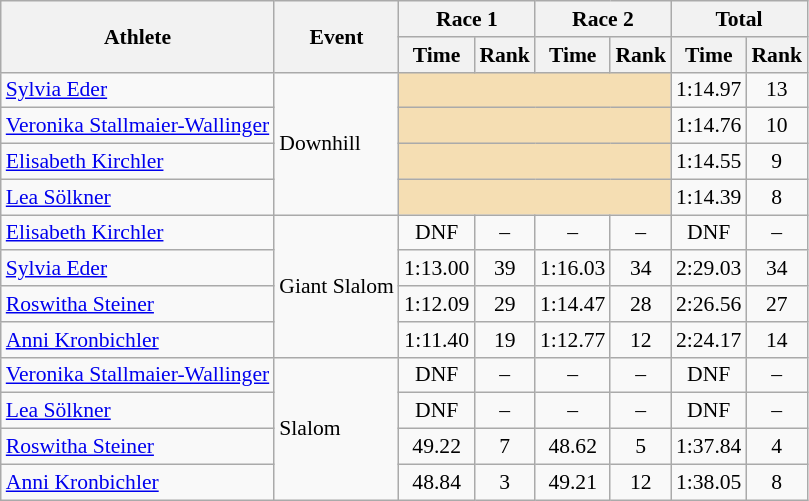<table class="wikitable" style="font-size:90%">
<tr>
<th rowspan="2">Athlete</th>
<th rowspan="2">Event</th>
<th colspan="2">Race 1</th>
<th colspan="2">Race 2</th>
<th colspan="2">Total</th>
</tr>
<tr>
<th>Time</th>
<th>Rank</th>
<th>Time</th>
<th>Rank</th>
<th>Time</th>
<th>Rank</th>
</tr>
<tr>
<td><a href='#'>Sylvia Eder</a></td>
<td rowspan="4">Downhill</td>
<td colspan="4" bgcolor="wheat"></td>
<td align="center">1:14.97</td>
<td align="center">13</td>
</tr>
<tr>
<td><a href='#'>Veronika Stallmaier-Wallinger</a></td>
<td colspan="4" bgcolor="wheat"></td>
<td align="center">1:14.76</td>
<td align="center">10</td>
</tr>
<tr>
<td><a href='#'>Elisabeth Kirchler</a></td>
<td colspan="4" bgcolor="wheat"></td>
<td align="center">1:14.55</td>
<td align="center">9</td>
</tr>
<tr>
<td><a href='#'>Lea Sölkner</a></td>
<td colspan="4" bgcolor="wheat"></td>
<td align="center">1:14.39</td>
<td align="center">8</td>
</tr>
<tr>
<td><a href='#'>Elisabeth Kirchler</a></td>
<td rowspan="4">Giant Slalom</td>
<td align="center">DNF</td>
<td align="center">–</td>
<td align="center">–</td>
<td align="center">–</td>
<td align="center">DNF</td>
<td align="center">–</td>
</tr>
<tr>
<td><a href='#'>Sylvia Eder</a></td>
<td align="center">1:13.00</td>
<td align="center">39</td>
<td align="center">1:16.03</td>
<td align="center">34</td>
<td align="center">2:29.03</td>
<td align="center">34</td>
</tr>
<tr>
<td><a href='#'>Roswitha Steiner</a></td>
<td align="center">1:12.09</td>
<td align="center">29</td>
<td align="center">1:14.47</td>
<td align="center">28</td>
<td align="center">2:26.56</td>
<td align="center">27</td>
</tr>
<tr>
<td><a href='#'>Anni Kronbichler</a></td>
<td align="center">1:11.40</td>
<td align="center">19</td>
<td align="center">1:12.77</td>
<td align="center">12</td>
<td align="center">2:24.17</td>
<td align="center">14</td>
</tr>
<tr>
<td><a href='#'>Veronika Stallmaier-Wallinger</a></td>
<td rowspan="4">Slalom</td>
<td align="center">DNF</td>
<td align="center">–</td>
<td align="center">–</td>
<td align="center">–</td>
<td align="center">DNF</td>
<td align="center">–</td>
</tr>
<tr>
<td><a href='#'>Lea Sölkner</a></td>
<td align="center">DNF</td>
<td align="center">–</td>
<td align="center">–</td>
<td align="center">–</td>
<td align="center">DNF</td>
<td align="center">–</td>
</tr>
<tr>
<td><a href='#'>Roswitha Steiner</a></td>
<td align="center">49.22</td>
<td align="center">7</td>
<td align="center">48.62</td>
<td align="center">5</td>
<td align="center">1:37.84</td>
<td align="center">4</td>
</tr>
<tr>
<td><a href='#'>Anni Kronbichler</a></td>
<td align="center">48.84</td>
<td align="center">3</td>
<td align="center">49.21</td>
<td align="center">12</td>
<td align="center">1:38.05</td>
<td align="center">8</td>
</tr>
</table>
